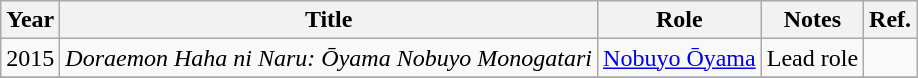<table class="wikitable">
<tr>
<th>Year</th>
<th>Title</th>
<th>Role</th>
<th>Notes</th>
<th>Ref.</th>
</tr>
<tr>
<td>2015</td>
<td><em>Doraemon Haha ni Naru: Ōyama Nobuyo Monogatari</em></td>
<td><a href='#'>Nobuyo Ōyama</a></td>
<td>Lead role</td>
<td></td>
</tr>
<tr>
</tr>
</table>
